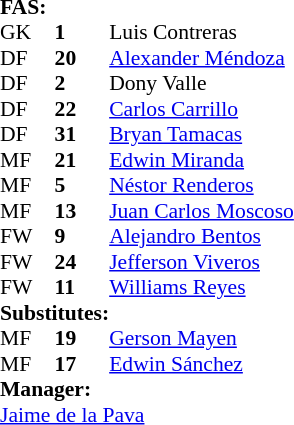<table style="font-size: 90%" cellspacing="0" cellpadding="0">
<tr>
<td colspan="4"><strong>FAS:</strong></td>
</tr>
<tr>
<th width="25"></th>
<th width="25"></th>
</tr>
<tr>
<td>GK</td>
<td><strong>1</strong></td>
<td> Luis Contreras</td>
</tr>
<tr>
<td>DF</td>
<td><strong>20</strong></td>
<td> <a href='#'>Alexander Méndoza</a></td>
<td></td>
<td></td>
</tr>
<tr>
<td>DF</td>
<td><strong>2</strong></td>
<td> Dony Valle</td>
<td></td>
<td></td>
</tr>
<tr>
<td>DF</td>
<td><strong>22</strong></td>
<td> <a href='#'>Carlos Carrillo</a></td>
<td></td>
<td></td>
</tr>
<tr>
<td>DF</td>
<td><strong>31</strong></td>
<td> <a href='#'>Bryan Tamacas</a></td>
</tr>
<tr>
<td>MF</td>
<td><strong>21</strong></td>
<td> <a href='#'>Edwin Miranda</a></td>
<td></td>
<td></td>
</tr>
<tr>
<td>MF</td>
<td><strong>5</strong></td>
<td> <a href='#'>Néstor Renderos</a></td>
</tr>
<tr>
<td>MF</td>
<td><strong>13</strong></td>
<td> <a href='#'>Juan Carlos Moscoso</a></td>
</tr>
<tr>
<td>FW</td>
<td><strong>9</strong></td>
<td> <a href='#'>Alejandro Bentos</a></td>
<td></td>
<td></td>
</tr>
<tr>
<td>FW</td>
<td><strong>24</strong></td>
<td> <a href='#'>Jefferson Viveros</a></td>
</tr>
<tr>
<td>FW</td>
<td><strong>11</strong></td>
<td> <a href='#'>Williams Reyes</a></td>
</tr>
<tr>
<td colspan=2><strong>Substitutes:</strong></td>
</tr>
<tr>
<td>MF</td>
<td><strong>19</strong></td>
<td> <a href='#'>Gerson Mayen</a></td>
<td></td>
<td></td>
</tr>
<tr>
<td>MF</td>
<td><strong>17</strong></td>
<td> <a href='#'>Edwin Sánchez</a></td>
<td></td>
<td> </td>
</tr>
<tr>
<td colspan=3><strong>Manager:</strong></td>
</tr>
<tr>
<td colspan=4> <a href='#'>Jaime de la Pava</a></td>
</tr>
</table>
